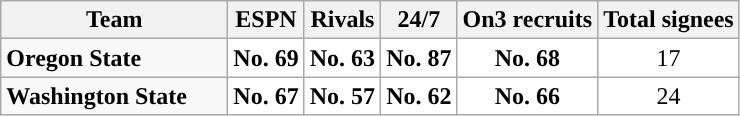<table class="wikitable">
<tr>
<th style="width:9em;">Team</th>
<th>ESPN</th>
<th>Rivals</th>
<th>24/7</th>
<th>On3 recruits</th>
<th>Total signees</th>
</tr>
<tr>
<td><strong>Oregon State</strong></td>
<td style="text-align:center; background:white"><strong>No. 69</strong></td>
<td style="text-align:center; background:white"><strong>No. 63</strong></td>
<td style="text-align:center; background:white"><strong>No. 87</strong></td>
<td style="text-align:center; background:white"><strong>No. 68</strong></td>
<td style="text-align:center; background:white">17</td>
</tr>
<tr>
<td><strong>Washington State</strong></td>
<td style="text-align:center; background:white"><strong>No. 67</strong></td>
<td style="text-align:center; background:white"><strong>No. 57</strong></td>
<td style="text-align:center; background:white"><strong>No. 62</strong></td>
<td style="text-align:center; background:white"><strong>No. 66</strong></td>
<td style="text-align:center; background:white">24</td>
</tr>
</table>
